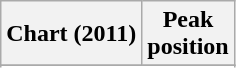<table class="wikitable plainrowheaders" style="text-align:center">
<tr>
<th scope="col">Chart (2011)</th>
<th scope="col">Peak<br> position</th>
</tr>
<tr>
</tr>
<tr>
</tr>
<tr>
</tr>
<tr>
</tr>
<tr>
</tr>
<tr>
</tr>
<tr>
</tr>
</table>
